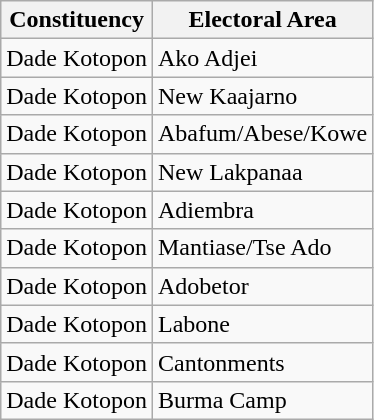<table class="wikitable">
<tr>
<th>Constituency</th>
<th>Electoral Area</th>
</tr>
<tr>
<td>Dade Kotopon</td>
<td>Ako Adjei</td>
</tr>
<tr>
<td>Dade Kotopon</td>
<td>New Kaajarno</td>
</tr>
<tr>
<td>Dade Kotopon</td>
<td>Abafum/Abese/Kowe</td>
</tr>
<tr>
<td>Dade Kotopon</td>
<td>New Lakpanaa</td>
</tr>
<tr>
<td>Dade Kotopon</td>
<td>Adiembra</td>
</tr>
<tr>
<td>Dade Kotopon</td>
<td>Mantiase/Tse Ado</td>
</tr>
<tr>
<td>Dade Kotopon</td>
<td>Adobetor</td>
</tr>
<tr>
<td>Dade Kotopon</td>
<td>Labone</td>
</tr>
<tr>
<td>Dade Kotopon</td>
<td>Cantonments</td>
</tr>
<tr>
<td>Dade Kotopon</td>
<td>Burma Camp</td>
</tr>
</table>
